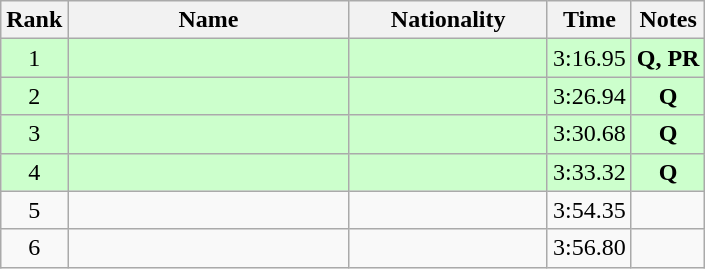<table class="wikitable sortable" style="text-align:center">
<tr>
<th>Rank</th>
<th style="width:180px">Name</th>
<th style="width:125px">Nationality</th>
<th>Time</th>
<th>Notes</th>
</tr>
<tr style="background:#cfc;">
<td>1</td>
<td style="text-align:left;"></td>
<td style="text-align:left;"></td>
<td>3:16.95</td>
<td><strong>Q, PR</strong></td>
</tr>
<tr style="background:#cfc;">
<td>2</td>
<td style="text-align:left;"></td>
<td style="text-align:left;"></td>
<td>3:26.94</td>
<td><strong>Q</strong></td>
</tr>
<tr style="background:#cfc;">
<td>3</td>
<td style="text-align:left;"></td>
<td style="text-align:left;"></td>
<td>3:30.68</td>
<td><strong>Q</strong></td>
</tr>
<tr style="background:#cfc;">
<td>4</td>
<td style="text-align:left;"></td>
<td style="text-align:left;"></td>
<td>3:33.32</td>
<td><strong>Q</strong></td>
</tr>
<tr>
<td>5</td>
<td style="text-align:left;"></td>
<td style="text-align:left;"></td>
<td>3:54.35</td>
<td></td>
</tr>
<tr>
<td>6</td>
<td style="text-align:left;"></td>
<td style="text-align:left;"></td>
<td>3:56.80</td>
<td></td>
</tr>
</table>
